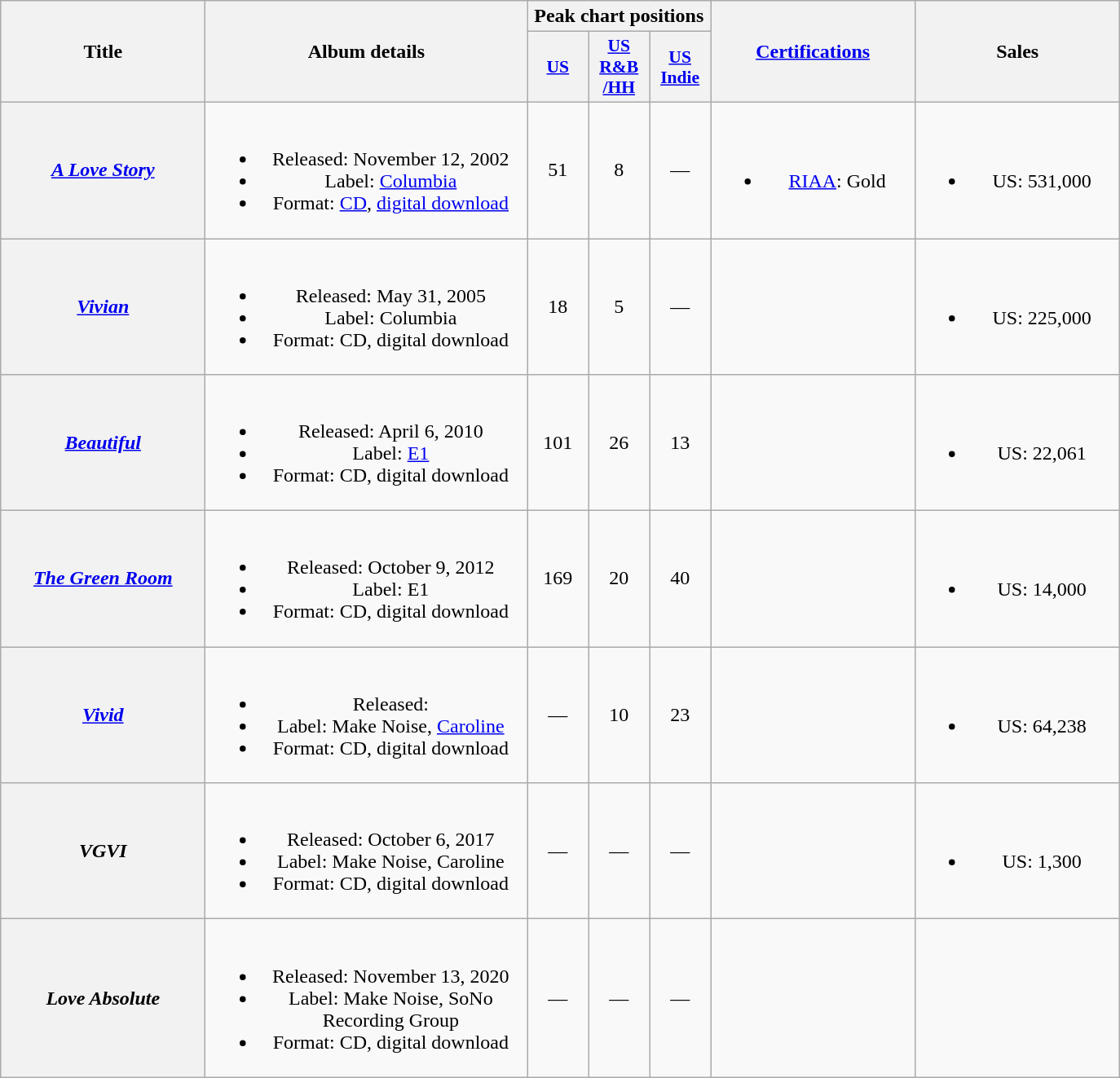<table class="wikitable plainrowheaders" style="text-align:center;">
<tr>
<th scope="col" rowspan="2" style="width:10em;">Title</th>
<th scope="col" rowspan="2" style="width:16em;">Album details</th>
<th scope="col" colspan="3">Peak chart positions</th>
<th scope="col" rowspan="2" style="width:10em;"><a href='#'>Certifications</a></th>
<th scope="col" rowspan="2" style="width:10em;">Sales</th>
</tr>
<tr>
<th scope="col" style="width:3em;font-size:90%;"><a href='#'>US</a><br></th>
<th scope="col" style="width:3em;font-size:90%;"><a href='#'>US<br>R&B<br>/HH</a><br></th>
<th scope="col" style="width:3em;font-size:90%;"><a href='#'>US Indie</a><br></th>
</tr>
<tr>
<th scope="row"><em><a href='#'>A Love Story</a></em></th>
<td><br><ul><li>Released: November 12, 2002</li><li>Label: <a href='#'>Columbia</a></li><li>Format: <a href='#'>CD</a>, <a href='#'>digital download</a></li></ul></td>
<td>51</td>
<td>8</td>
<td>—</td>
<td><br><ul><li><a href='#'>RIAA</a>: Gold</li></ul></td>
<td><br><ul><li>US: 531,000</li></ul></td>
</tr>
<tr>
<th scope="row"><em><a href='#'>Vivian</a></em></th>
<td><br><ul><li>Released: May 31, 2005</li><li>Label: Columbia</li><li>Format: CD, digital download</li></ul></td>
<td>18</td>
<td>5</td>
<td>—</td>
<td></td>
<td><br><ul><li>US: 225,000</li></ul></td>
</tr>
<tr>
<th scope="row"><em><a href='#'>Beautiful</a></em></th>
<td><br><ul><li>Released: April 6, 2010</li><li>Label: <a href='#'>E1</a></li><li>Format: CD, digital download</li></ul></td>
<td>101</td>
<td>26</td>
<td>13</td>
<td></td>
<td><br><ul><li>US: 22,061</li></ul></td>
</tr>
<tr>
<th scope="row"><em><a href='#'>The Green Room</a></em></th>
<td><br><ul><li>Released: October 9, 2012</li><li>Label: E1</li><li>Format: CD, digital download</li></ul></td>
<td>169</td>
<td>20</td>
<td>40</td>
<td></td>
<td><br><ul><li>US: 14,000</li></ul></td>
</tr>
<tr>
<th scope="row"><em><a href='#'>Vivid</a></em></th>
<td><br><ul><li>Released: </li><li>Label: Make Noise, <a href='#'>Caroline</a></li><li>Format: CD, digital download</li></ul></td>
<td>—</td>
<td>10</td>
<td>23</td>
<td></td>
<td><br><ul><li>US: 64,238</li></ul></td>
</tr>
<tr>
<th scope="row"><em>VGVI</em></th>
<td><br><ul><li>Released: October 6, 2017</li><li>Label: Make Noise, Caroline</li><li>Format: CD, digital download</li></ul></td>
<td>—</td>
<td>—</td>
<td>—</td>
<td></td>
<td><br><ul><li>US: 1,300</li></ul></td>
</tr>
<tr>
<th scope="row"><em>Love Absolute</em></th>
<td><br><ul><li>Released: November 13, 2020</li><li>Label: Make Noise, SoNo Recording Group</li><li>Format: CD, digital download</li></ul></td>
<td>—</td>
<td>—</td>
<td>—</td>
<td></td>
<td></td>
</tr>
</table>
